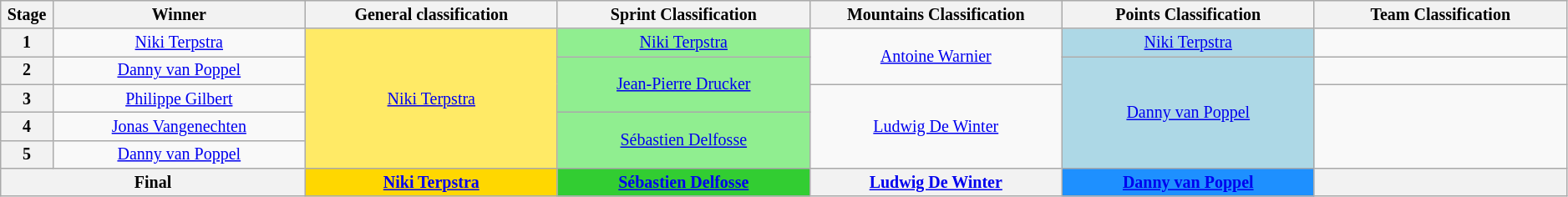<table class="wikitable" style="text-align: center; font-size:smaller;">
<tr style="background:#efefef;">
<th style="width:1%;">Stage</th>
<th style="width:12%;">Winner</th>
<th style="width:12%;">General classification<br></th>
<th style="width:12%;">Sprint Classification<br></th>
<th style="width:12%;">Mountains Classification<br></th>
<th style="width:12%;">Points Classification<br></th>
<th style="width:12%;">Team Classification</th>
</tr>
<tr>
<th>1</th>
<td><a href='#'>Niki Terpstra</a></td>
<td style="background:#FFEA66;" rowspan=5><a href='#'>Niki Terpstra</a></td>
<td style="background:lightgreen;"><a href='#'>Niki Terpstra</a></td>
<td style="background:offwhite;" rowspan=2><a href='#'>Antoine Warnier</a></td>
<td style="background:lightblue;"><a href='#'>Niki Terpstra</a></td>
<td></td>
</tr>
<tr>
<th>2</th>
<td><a href='#'>Danny van Poppel</a></td>
<td style="background:lightgreen;" rowspan=2><a href='#'>Jean-Pierre Drucker</a></td>
<td style="background:lightblue;" rowspan=4><a href='#'>Danny van Poppel</a></td>
<td></td>
</tr>
<tr>
<th>3</th>
<td><a href='#'>Philippe Gilbert</a></td>
<td style="background:offwhite;" rowspan=3><a href='#'>Ludwig De Winter</a></td>
<td rowspan=3></td>
</tr>
<tr>
<th>4</th>
<td><a href='#'>Jonas Vangenechten</a></td>
<td style="background:lightgreen;" rowspan=2><a href='#'>Sébastien Delfosse</a></td>
</tr>
<tr>
<th>5</th>
<td><a href='#'>Danny van Poppel</a></td>
</tr>
<tr>
<th colspan=2>Final</th>
<th style="background:gold"><a href='#'>Niki Terpstra</a></th>
<th style="background:limegreen"><a href='#'>Sébastien Delfosse</a></th>
<th style="background:offwhite"><a href='#'>Ludwig De Winter</a></th>
<th style="background:dodgerblue"><a href='#'>Danny van Poppel</a></th>
<th></th>
</tr>
</table>
